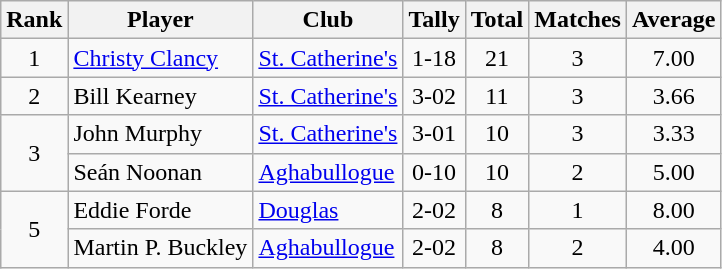<table class="wikitable">
<tr>
<th>Rank</th>
<th>Player</th>
<th>Club</th>
<th>Tally</th>
<th>Total</th>
<th>Matches</th>
<th>Average</th>
</tr>
<tr>
<td rowspan="1" style="text-align:center;">1</td>
<td><a href='#'>Christy Clancy</a></td>
<td><a href='#'>St. Catherine's</a></td>
<td align=center>1-18</td>
<td align=center>21</td>
<td align=center>3</td>
<td align=center>7.00</td>
</tr>
<tr>
<td rowspan="1" style="text-align:center;">2</td>
<td>Bill Kearney</td>
<td><a href='#'>St. Catherine's</a></td>
<td align=center>3-02</td>
<td align=center>11</td>
<td align=center>3</td>
<td align=center>3.66</td>
</tr>
<tr>
<td rowspan="2" style="text-align:center;">3</td>
<td>John Murphy</td>
<td><a href='#'>St. Catherine's</a></td>
<td align=center>3-01</td>
<td align=center>10</td>
<td align=center>3</td>
<td align=center>3.33</td>
</tr>
<tr>
<td>Seán Noonan</td>
<td><a href='#'>Aghabullogue</a></td>
<td align=center>0-10</td>
<td align=center>10</td>
<td align=center>2</td>
<td align=center>5.00</td>
</tr>
<tr>
<td rowspan="2" style="text-align:center;">5</td>
<td>Eddie Forde</td>
<td><a href='#'>Douglas</a></td>
<td align=center>2-02</td>
<td align=center>8</td>
<td align=center>1</td>
<td align=center>8.00</td>
</tr>
<tr>
<td>Martin P. Buckley</td>
<td><a href='#'>Aghabullogue</a></td>
<td align=center>2-02</td>
<td align=center>8</td>
<td align=center>2</td>
<td align=center>4.00</td>
</tr>
</table>
